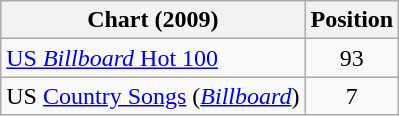<table class="wikitable">
<tr>
<th>Chart (2009)</th>
<th>Position</th>
</tr>
<tr>
<td><a href='#'>US <em>Billboard</em> Hot 100</a></td>
<td style="text-align:center;">93</td>
</tr>
<tr>
<td>US <a href='#'>Country Songs</a> (<em><a href='#'>Billboard</a></em>)</td>
<td align="center">7</td>
</tr>
</table>
